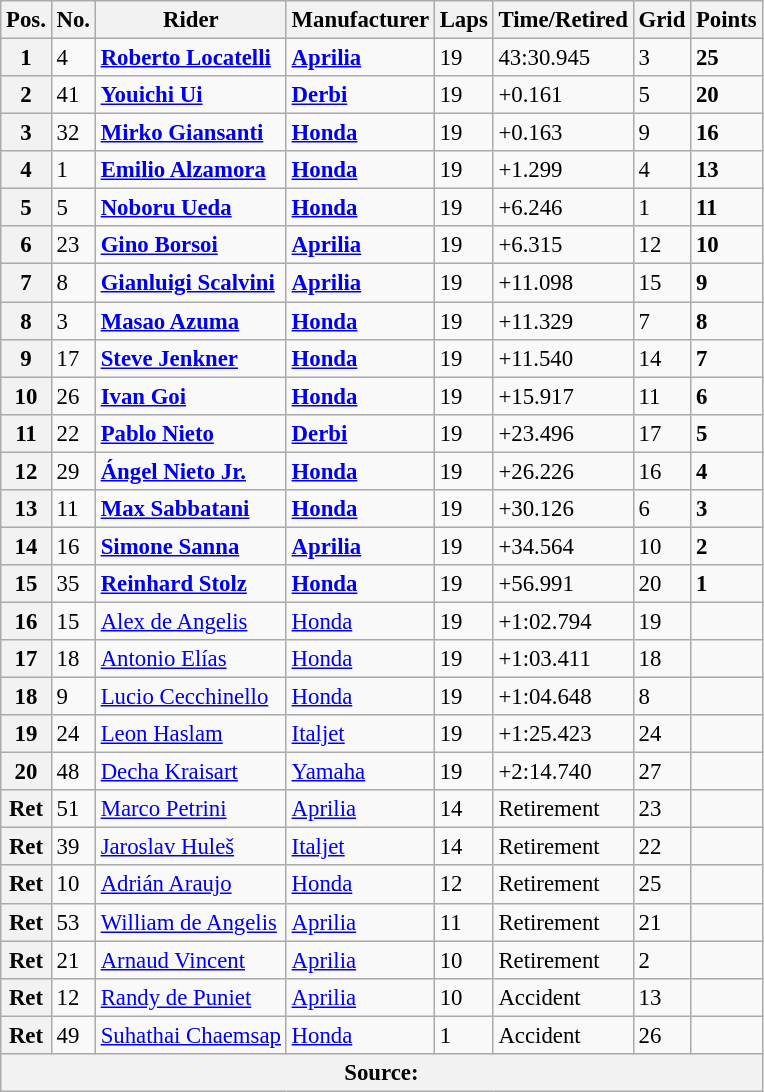<table class="wikitable" style="font-size: 95%;">
<tr>
<th>Pos.</th>
<th>No.</th>
<th>Rider</th>
<th>Manufacturer</th>
<th>Laps</th>
<th>Time/Retired</th>
<th>Grid</th>
<th>Points</th>
</tr>
<tr>
<th>1</th>
<td>4</td>
<td> <strong><a href='#'>Roberto Locatelli</a></strong></td>
<td><strong><a href='#'>Aprilia</a></strong></td>
<td>19</td>
<td>43:30.945</td>
<td>3</td>
<td><strong>25</strong></td>
</tr>
<tr>
<th>2</th>
<td>41</td>
<td> <strong><a href='#'>Youichi Ui</a></strong></td>
<td><strong><a href='#'>Derbi</a></strong></td>
<td>19</td>
<td>+0.161</td>
<td>5</td>
<td><strong>20</strong></td>
</tr>
<tr>
<th>3</th>
<td>32</td>
<td> <strong><a href='#'>Mirko Giansanti</a></strong></td>
<td><strong><a href='#'>Honda</a></strong></td>
<td>19</td>
<td>+0.163</td>
<td>9</td>
<td><strong>16</strong></td>
</tr>
<tr>
<th>4</th>
<td>1</td>
<td> <strong><a href='#'>Emilio Alzamora</a></strong></td>
<td><strong><a href='#'>Honda</a></strong></td>
<td>19</td>
<td>+1.299</td>
<td>4</td>
<td><strong>13</strong></td>
</tr>
<tr>
<th>5</th>
<td>5</td>
<td> <strong><a href='#'>Noboru Ueda</a></strong></td>
<td><strong><a href='#'>Honda</a></strong></td>
<td>19</td>
<td>+6.246</td>
<td>1</td>
<td><strong>11</strong></td>
</tr>
<tr>
<th>6</th>
<td>23</td>
<td> <strong><a href='#'>Gino Borsoi</a></strong></td>
<td><strong><a href='#'>Aprilia</a></strong></td>
<td>19</td>
<td>+6.315</td>
<td>12</td>
<td><strong>10</strong></td>
</tr>
<tr>
<th>7</th>
<td>8</td>
<td> <strong><a href='#'>Gianluigi Scalvini</a></strong></td>
<td><strong><a href='#'>Aprilia</a></strong></td>
<td>19</td>
<td>+11.098</td>
<td>15</td>
<td><strong>9</strong></td>
</tr>
<tr>
<th>8</th>
<td>3</td>
<td> <strong><a href='#'>Masao Azuma</a></strong></td>
<td><strong><a href='#'>Honda</a></strong></td>
<td>19</td>
<td>+11.329</td>
<td>7</td>
<td><strong>8</strong></td>
</tr>
<tr>
<th>9</th>
<td>17</td>
<td> <strong><a href='#'>Steve Jenkner</a></strong></td>
<td><strong><a href='#'>Honda</a></strong></td>
<td>19</td>
<td>+11.540</td>
<td>14</td>
<td><strong>7</strong></td>
</tr>
<tr>
<th>10</th>
<td>26</td>
<td> <strong><a href='#'>Ivan Goi</a></strong></td>
<td><strong><a href='#'>Honda</a></strong></td>
<td>19</td>
<td>+15.917</td>
<td>11</td>
<td><strong>6</strong></td>
</tr>
<tr>
<th>11</th>
<td>22</td>
<td> <strong><a href='#'>Pablo Nieto</a></strong></td>
<td><strong><a href='#'>Derbi</a></strong></td>
<td>19</td>
<td>+23.496</td>
<td>17</td>
<td><strong>5</strong></td>
</tr>
<tr>
<th>12</th>
<td>29</td>
<td> <strong><a href='#'>Ángel Nieto Jr.</a></strong></td>
<td><strong><a href='#'>Honda</a></strong></td>
<td>19</td>
<td>+26.226</td>
<td>16</td>
<td><strong>4</strong></td>
</tr>
<tr>
<th>13</th>
<td>11</td>
<td> <strong><a href='#'>Max Sabbatani</a></strong></td>
<td><strong><a href='#'>Honda</a></strong></td>
<td>19</td>
<td>+30.126</td>
<td>6</td>
<td><strong>3</strong></td>
</tr>
<tr>
<th>14</th>
<td>16</td>
<td> <strong><a href='#'>Simone Sanna</a></strong></td>
<td><strong><a href='#'>Aprilia</a></strong></td>
<td>19</td>
<td>+34.564</td>
<td>10</td>
<td><strong>2</strong></td>
</tr>
<tr>
<th>15</th>
<td>35</td>
<td> <strong><a href='#'>Reinhard Stolz</a></strong></td>
<td><strong><a href='#'>Honda</a></strong></td>
<td>19</td>
<td>+56.991</td>
<td>20</td>
<td><strong>1</strong></td>
</tr>
<tr>
<th>16</th>
<td>15</td>
<td> <a href='#'>Alex de Angelis</a></td>
<td><a href='#'>Honda</a></td>
<td>19</td>
<td>+1:02.794</td>
<td>19</td>
<td></td>
</tr>
<tr>
<th>17</th>
<td>18</td>
<td> <a href='#'>Antonio Elías</a></td>
<td><a href='#'>Honda</a></td>
<td>19</td>
<td>+1:03.411</td>
<td>18</td>
<td></td>
</tr>
<tr>
<th>18</th>
<td>9</td>
<td> <a href='#'>Lucio Cecchinello</a></td>
<td><a href='#'>Honda</a></td>
<td>19</td>
<td>+1:04.648</td>
<td>8</td>
<td></td>
</tr>
<tr>
<th>19</th>
<td>24</td>
<td> <a href='#'>Leon Haslam</a></td>
<td><a href='#'>Italjet</a></td>
<td>19</td>
<td>+1:25.423</td>
<td>24</td>
<td></td>
</tr>
<tr>
<th>20</th>
<td>48</td>
<td> <a href='#'>Decha Kraisart</a></td>
<td><a href='#'>Yamaha</a></td>
<td>19</td>
<td>+2:14.740</td>
<td>27</td>
<td></td>
</tr>
<tr>
<th>Ret</th>
<td>51</td>
<td> <a href='#'>Marco Petrini</a></td>
<td><a href='#'>Aprilia</a></td>
<td>14</td>
<td>Retirement</td>
<td>23</td>
<td></td>
</tr>
<tr>
<th>Ret</th>
<td>39</td>
<td> <a href='#'>Jaroslav Huleš</a></td>
<td><a href='#'>Italjet</a></td>
<td>14</td>
<td>Retirement</td>
<td>22</td>
<td></td>
</tr>
<tr>
<th>Ret</th>
<td>10</td>
<td> <a href='#'>Adrián Araujo</a></td>
<td><a href='#'>Honda</a></td>
<td>12</td>
<td>Retirement</td>
<td>25</td>
<td></td>
</tr>
<tr>
<th>Ret</th>
<td>53</td>
<td> <a href='#'>William de Angelis</a></td>
<td><a href='#'>Aprilia</a></td>
<td>11</td>
<td>Retirement</td>
<td>21</td>
<td></td>
</tr>
<tr>
<th>Ret</th>
<td>21</td>
<td> <a href='#'>Arnaud Vincent</a></td>
<td><a href='#'>Aprilia</a></td>
<td>10</td>
<td>Retirement</td>
<td>2</td>
<td></td>
</tr>
<tr>
<th>Ret</th>
<td>12</td>
<td> <a href='#'>Randy de Puniet</a></td>
<td><a href='#'>Aprilia</a></td>
<td>10</td>
<td>Accident</td>
<td>13</td>
<td></td>
</tr>
<tr>
<th>Ret</th>
<td>49</td>
<td> <a href='#'>Suhathai Chaemsap</a></td>
<td><a href='#'>Honda</a></td>
<td>1</td>
<td>Accident</td>
<td>26</td>
<td></td>
</tr>
<tr>
<th colspan=8>Source: </th>
</tr>
</table>
